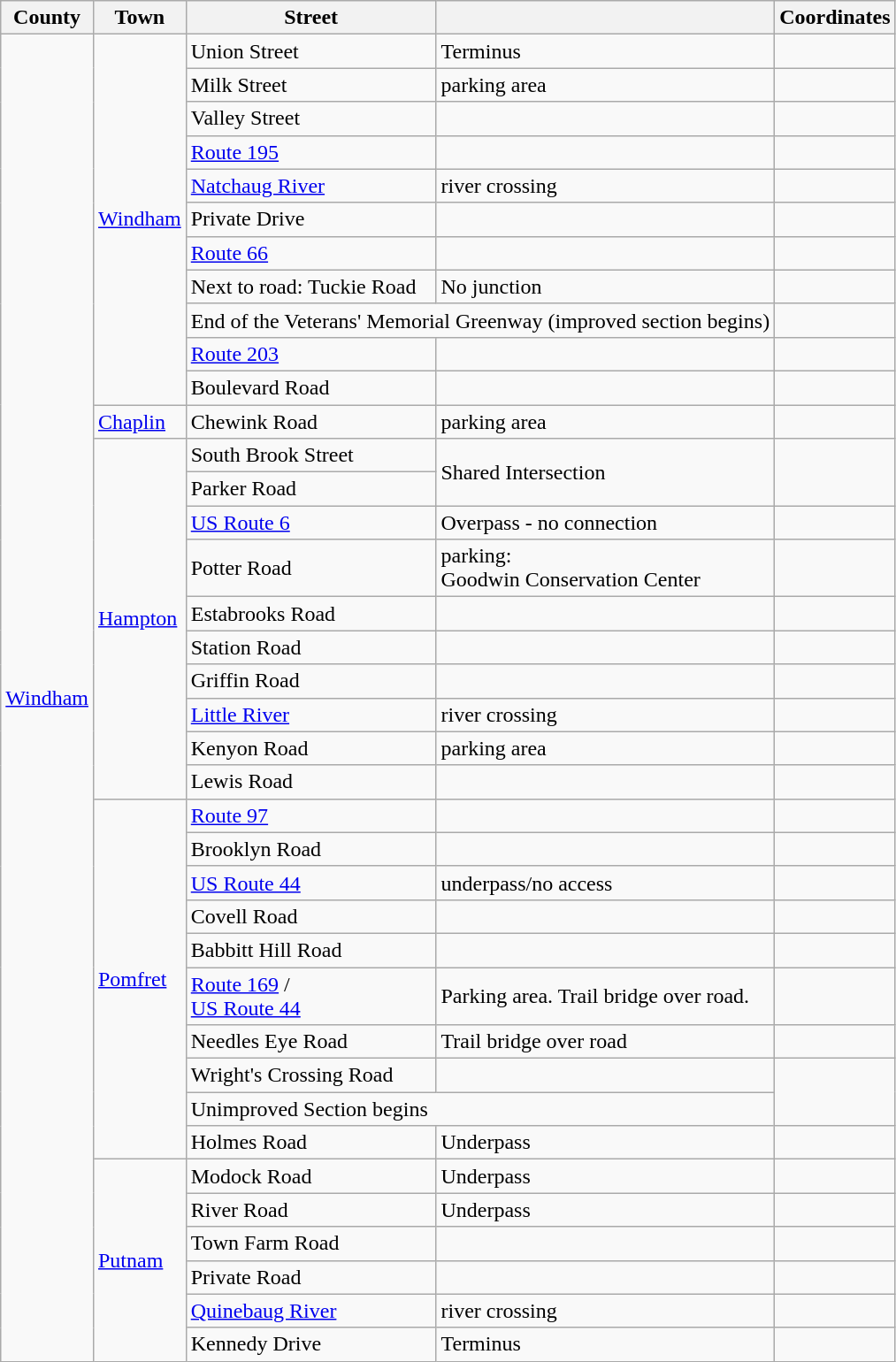<table class="wikitable">
<tr>
<th>County</th>
<th>Town</th>
<th>Street</th>
<th></th>
<th>Coordinates</th>
</tr>
<tr>
<td rowspan="38"><a href='#'>Windham</a></td>
<td rowspan="11"><a href='#'>Windham</a></td>
<td>Union Street</td>
<td>Terminus</td>
<td></td>
</tr>
<tr>
<td>Milk Street</td>
<td>parking area</td>
<td></td>
</tr>
<tr>
<td>Valley Street</td>
<td></td>
<td></td>
</tr>
<tr>
<td> <a href='#'>Route 195</a></td>
<td></td>
<td></td>
</tr>
<tr>
<td><a href='#'>Natchaug River</a></td>
<td>river crossing</td>
<td></td>
</tr>
<tr>
<td>Private Drive</td>
<td></td>
<td></td>
</tr>
<tr>
<td> <a href='#'>Route 66</a></td>
<td></td>
<td></td>
</tr>
<tr>
<td>Next to road: Tuckie Road</td>
<td>No junction</td>
<td></td>
</tr>
<tr>
<td colspan="2">End of the Veterans' Memorial Greenway (improved section begins)</td>
<td></td>
</tr>
<tr>
<td> <a href='#'>Route 203</a></td>
<td></td>
<td></td>
</tr>
<tr>
<td>Boulevard Road</td>
<td></td>
<td></td>
</tr>
<tr>
<td><a href='#'>Chaplin</a></td>
<td>Chewink Road</td>
<td>parking area</td>
<td></td>
</tr>
<tr>
<td rowspan="10"><a href='#'>Hampton</a></td>
<td>South Brook Street</td>
<td rowspan="2">Shared Intersection</td>
<td rowspan="2"></td>
</tr>
<tr>
<td>Parker Road</td>
</tr>
<tr>
<td> <a href='#'>US Route 6</a></td>
<td>Overpass - no connection</td>
<td></td>
</tr>
<tr>
<td>Potter Road</td>
<td>parking:<br>Goodwin Conservation Center</td>
<td></td>
</tr>
<tr>
<td>Estabrooks Road</td>
<td></td>
<td></td>
</tr>
<tr>
<td>Station Road</td>
<td></td>
<td></td>
</tr>
<tr>
<td>Griffin Road</td>
<td></td>
<td></td>
</tr>
<tr>
<td><a href='#'>Little River</a></td>
<td>river crossing</td>
<td></td>
</tr>
<tr>
<td>Kenyon Road</td>
<td>parking area</td>
<td></td>
</tr>
<tr>
<td>Lewis Road</td>
<td></td>
<td></td>
</tr>
<tr>
<td rowspan="10"><a href='#'>Pomfret</a></td>
<td> <a href='#'>Route 97</a></td>
<td></td>
<td></td>
</tr>
<tr>
<td>Brooklyn Road</td>
<td></td>
<td></td>
</tr>
<tr>
<td> <a href='#'>US Route 44</a></td>
<td>underpass/no access</td>
<td></td>
</tr>
<tr>
<td>Covell Road</td>
<td></td>
<td></td>
</tr>
<tr>
<td>Babbitt Hill Road</td>
<td></td>
<td></td>
</tr>
<tr>
<td> <a href='#'>Route 169</a> /<br> <a href='#'>US Route 44</a></td>
<td>Parking area. Trail bridge over road.</td>
<td></td>
</tr>
<tr>
<td>Needles Eye Road</td>
<td>Trail bridge over road</td>
<td></td>
</tr>
<tr>
<td>Wright's Crossing Road</td>
<td></td>
<td rowspan="2"></td>
</tr>
<tr>
<td colspan="2">Unimproved Section begins</td>
</tr>
<tr>
<td>Holmes Road</td>
<td>Underpass</td>
<td></td>
</tr>
<tr>
<td rowspan="6"><a href='#'>Putnam</a></td>
<td>Modock Road</td>
<td>Underpass</td>
<td></td>
</tr>
<tr>
<td>River Road</td>
<td>Underpass</td>
<td></td>
</tr>
<tr>
<td>Town Farm Road</td>
<td></td>
<td></td>
</tr>
<tr>
<td>Private Road</td>
<td></td>
<td></td>
</tr>
<tr>
<td><a href='#'>Quinebaug River</a></td>
<td>river crossing</td>
<td></td>
</tr>
<tr>
<td>Kennedy Drive</td>
<td>Terminus</td>
<td></td>
</tr>
</table>
